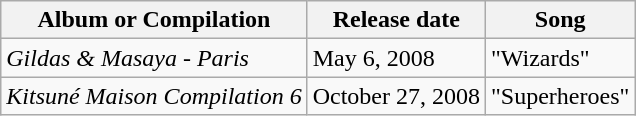<table class="wikitable">
<tr>
<th>Album or Compilation</th>
<th>Release date</th>
<th>Song</th>
</tr>
<tr>
<td><em>Gildas & Masaya - Paris</em></td>
<td>May 6, 2008</td>
<td>"Wizards"</td>
</tr>
<tr>
<td><em>Kitsuné Maison Compilation 6</em></td>
<td>October 27, 2008</td>
<td>"Superheroes"</td>
</tr>
</table>
